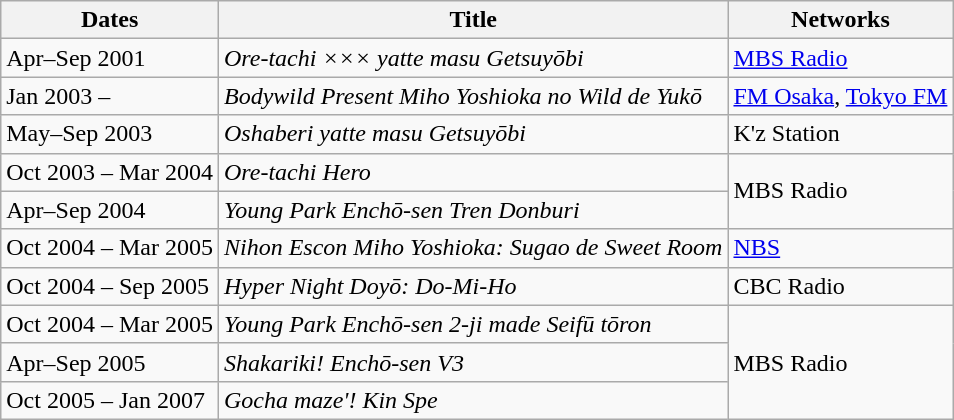<table class="wikitable">
<tr>
<th>Dates</th>
<th>Title</th>
<th>Networks</th>
</tr>
<tr>
<td>Apr–Sep 2001</td>
<td><em>Ore-tachi ××× yatte masu Getsuyōbi</em></td>
<td><a href='#'>MBS Radio</a></td>
</tr>
<tr>
<td>Jan 2003 –</td>
<td><em>Bodywild Present Miho Yoshioka no Wild de Yukō</em></td>
<td><a href='#'>FM Osaka</a>, <a href='#'>Tokyo FM</a></td>
</tr>
<tr>
<td>May–Sep 2003</td>
<td><em>Oshaberi yatte masu Getsuyōbi</em></td>
<td>K'z Station</td>
</tr>
<tr>
<td>Oct 2003 – Mar 2004</td>
<td><em>Ore-tachi Hero</em></td>
<td rowspan="2">MBS Radio</td>
</tr>
<tr>
<td>Apr–Sep 2004</td>
<td><em>Young Park Enchō-sen Tren Donburi</em></td>
</tr>
<tr>
<td>Oct 2004 – Mar 2005</td>
<td><em>Nihon Escon Miho Yoshioka: Sugao de Sweet Room</em></td>
<td><a href='#'>NBS</a></td>
</tr>
<tr>
<td>Oct 2004 – Sep 2005</td>
<td><em>Hyper Night Doyō: Do-Mi-Ho</em></td>
<td>CBC Radio</td>
</tr>
<tr>
<td>Oct 2004 – Mar 2005</td>
<td><em>Young Park Enchō-sen 2-ji made Seifū tōron</em></td>
<td rowspan="3">MBS Radio</td>
</tr>
<tr>
<td>Apr–Sep 2005</td>
<td><em>Shakariki! Enchō-sen V3</em></td>
</tr>
<tr>
<td>Oct 2005 – Jan 2007</td>
<td><em>Gocha maze'! Kin Spe</em></td>
</tr>
</table>
